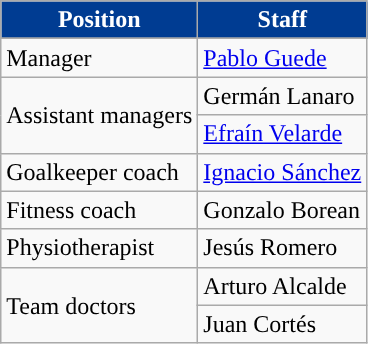<table class="wikitable">
<tr>
<th style=background-color:#003C92;color:white>Position</th>
<th style=background-color:#003C92;color:white>Staff</th>
</tr>
<tr>
</tr>
<tr>
<td>Manager</td>
<td> <a href='#'>Pablo Guede</a></td>
</tr>
<tr>
<td rowspan="2">Assistant managers</td>
<td> Germán Lanaro</td>
</tr>
<tr>
<td> <a href='#'>Efraín Velarde</a></td>
</tr>
<tr>
<td>Goalkeeper coach</td>
<td> <a href='#'>Ignacio Sánchez</a></td>
</tr>
<tr>
<td>Fitness coach</td>
<td> Gonzalo Borean</td>
</tr>
<tr>
<td>Physiotherapist</td>
<td> Jesús Romero</td>
</tr>
<tr>
<td rowspan="2">Team doctors</td>
<td> Arturo Alcalde</td>
</tr>
<tr>
<td> Juan Cortés</td>
</tr>
</table>
